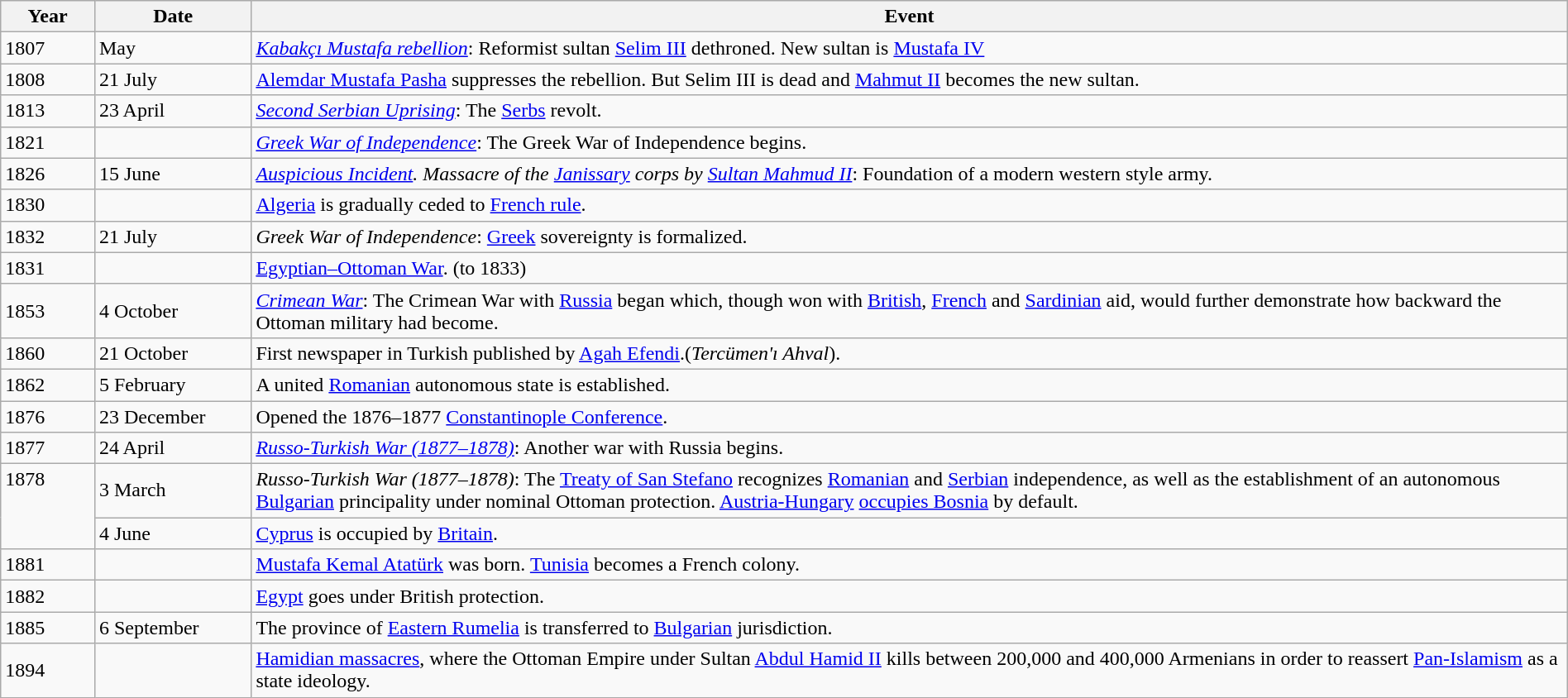<table class="wikitable" width="100%">
<tr>
<th style="width:6%">Year</th>
<th style="width:10%">Date</th>
<th>Event</th>
</tr>
<tr>
<td>1807</td>
<td>May</td>
<td><em><a href='#'>Kabakçı Mustafa rebellion</a></em>: Reformist sultan <a href='#'>Selim III</a> dethroned. New sultan is <a href='#'>Mustafa IV</a></td>
</tr>
<tr>
<td>1808</td>
<td>21 July</td>
<td><a href='#'>Alemdar Mustafa Pasha</a> suppresses the rebellion. But Selim III is dead and <a href='#'>Mahmut II</a> becomes the new sultan.</td>
</tr>
<tr>
<td>1813</td>
<td>23 April</td>
<td><em><a href='#'>Second Serbian Uprising</a></em>: The <a href='#'>Serbs</a> revolt.</td>
</tr>
<tr>
<td>1821</td>
<td></td>
<td><em><a href='#'>Greek War of Independence</a></em>: The Greek War of Independence begins.</td>
</tr>
<tr>
<td>1826</td>
<td>15 June</td>
<td><em><a href='#'>Auspicious Incident</a>. Massacre of the <a href='#'>Janissary</a> corps by <a href='#'>Sultan Mahmud II</a></em>: Foundation of a modern western style army.</td>
</tr>
<tr>
<td>1830</td>
<td></td>
<td><a href='#'>Algeria</a> is gradually ceded to <a href='#'>French rule</a>.</td>
</tr>
<tr>
<td>1832</td>
<td>21 July</td>
<td><em>Greek War of Independence</em>: <a href='#'>Greek</a> sovereignty is formalized.</td>
</tr>
<tr>
<td>1831</td>
<td></td>
<td><a href='#'>Egyptian–Ottoman War</a>. (to 1833)</td>
</tr>
<tr>
<td>1853</td>
<td>4 October</td>
<td><em><a href='#'>Crimean War</a></em>: The Crimean War with <a href='#'>Russia</a> began which, though won with <a href='#'>British</a>, <a href='#'>French</a> and <a href='#'>Sardinian</a> aid, would further demonstrate how backward the Ottoman military had become.</td>
</tr>
<tr>
<td>1860</td>
<td>21 October</td>
<td>First newspaper in Turkish published by <a href='#'>Agah Efendi</a>.(<em>Tercümen'ı Ahval</em>).</td>
</tr>
<tr>
<td>1862</td>
<td>5 February</td>
<td>A united <a href='#'>Romanian</a> autonomous state is established.</td>
</tr>
<tr>
<td>1876</td>
<td>23 December</td>
<td>Opened the 1876–1877 <a href='#'>Constantinople Conference</a>.</td>
</tr>
<tr>
<td>1877</td>
<td>24 April</td>
<td><em><a href='#'>Russo-Turkish War (1877–1878)</a></em>: Another war with Russia begins.</td>
</tr>
<tr>
<td rowspan="2" valign="top">1878</td>
<td>3 March</td>
<td><em>Russo-Turkish War (1877–1878)</em>: The <a href='#'>Treaty of San Stefano</a> recognizes <a href='#'>Romanian</a> and <a href='#'>Serbian</a> independence, as well as the establishment of an autonomous <a href='#'>Bulgarian</a> principality under nominal Ottoman protection. <a href='#'>Austria-Hungary</a> <a href='#'>occupies Bosnia</a> by default.</td>
</tr>
<tr>
<td>4 June</td>
<td><a href='#'>Cyprus</a> is occupied by <a href='#'>Britain</a>.</td>
</tr>
<tr>
<td>1881</td>
<td></td>
<td><a href='#'>Mustafa Kemal Atatürk</a> was born. <a href='#'>Tunisia</a> becomes a French colony.</td>
</tr>
<tr>
<td>1882</td>
<td></td>
<td><a href='#'>Egypt</a> goes under British protection.</td>
</tr>
<tr>
<td>1885</td>
<td>6 September</td>
<td>The province of <a href='#'>Eastern Rumelia</a> is transferred to <a href='#'>Bulgarian</a> jurisdiction.</td>
</tr>
<tr>
<td>1894</td>
<td></td>
<td><a href='#'>Hamidian massacres</a>, where the Ottoman Empire under Sultan <a href='#'>Abdul Hamid II</a> kills between 200,000 and 400,000 Armenians in order to reassert <a href='#'>Pan-Islamism</a> as a state ideology.</td>
</tr>
</table>
